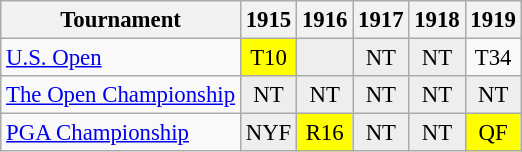<table class="wikitable" style="font-size:95%;text-align:center;">
<tr>
<th>Tournament</th>
<th>1915</th>
<th>1916</th>
<th>1917</th>
<th>1918</th>
<th>1919</th>
</tr>
<tr>
<td align=left><a href='#'>U.S. Open</a></td>
<td style="background:yellow;">T10</td>
<td style="background:#eeeeee;"></td>
<td style="background:#eeeeee;">NT</td>
<td style="background:#eeeeee;">NT</td>
<td>T34</td>
</tr>
<tr>
<td align=left><a href='#'>The Open Championship</a></td>
<td style="background:#eeeeee;">NT</td>
<td style="background:#eeeeee;">NT</td>
<td style="background:#eeeeee;">NT</td>
<td style="background:#eeeeee;">NT</td>
<td style="background:#eeeeee;">NT</td>
</tr>
<tr>
<td align=left><a href='#'>PGA Championship</a></td>
<td style="background:#eeeeee;">NYF</td>
<td style="background:yellow;">R16</td>
<td style="background:#eeeeee;">NT</td>
<td style="background:#eeeeee;">NT</td>
<td style="background:yellow;">QF</td>
</tr>
</table>
